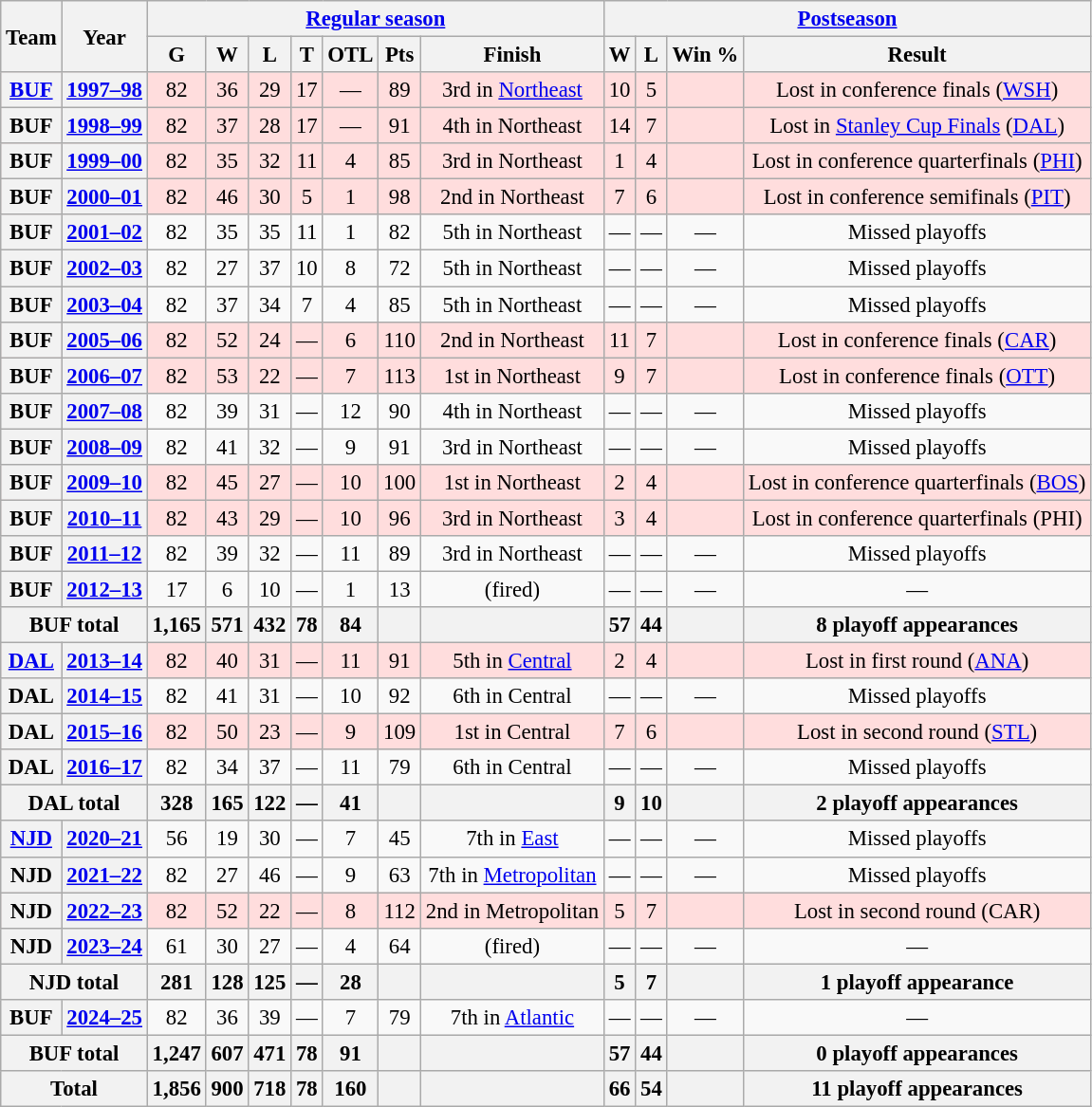<table class="wikitable" style="font-size: 95%; text-align:center;">
<tr>
<th rowspan="2">Team</th>
<th rowspan="2">Year</th>
<th colspan="7"><a href='#'>Regular season</a></th>
<th colspan="4"><a href='#'>Postseason</a></th>
</tr>
<tr>
<th>G</th>
<th>W</th>
<th>L</th>
<th>T</th>
<th>OTL</th>
<th>Pts</th>
<th>Finish</th>
<th>W</th>
<th>L</th>
<th>Win %</th>
<th>Result</th>
</tr>
<tr style="background:#fdd;">
<th><a href='#'>BUF</a></th>
<th><a href='#'>1997–98</a></th>
<td>82</td>
<td>36</td>
<td>29</td>
<td>17</td>
<td>—</td>
<td>89</td>
<td>3rd in <a href='#'>Northeast</a></td>
<td>10</td>
<td>5</td>
<td></td>
<td>Lost in conference finals (<a href='#'>WSH</a>)</td>
</tr>
<tr style="background:#fdd;">
<th>BUF</th>
<th><a href='#'>1998–99</a></th>
<td>82</td>
<td>37</td>
<td>28</td>
<td>17</td>
<td>—</td>
<td>91</td>
<td>4th in Northeast</td>
<td>14</td>
<td>7</td>
<td></td>
<td>Lost in <a href='#'>Stanley Cup Finals</a> (<a href='#'>DAL</a>)</td>
</tr>
<tr style="background:#fdd;">
<th>BUF</th>
<th><a href='#'>1999–00</a></th>
<td>82</td>
<td>35</td>
<td>32</td>
<td>11</td>
<td>4</td>
<td>85</td>
<td>3rd in Northeast</td>
<td>1</td>
<td>4</td>
<td></td>
<td>Lost in conference quarterfinals (<a href='#'>PHI</a>)</td>
</tr>
<tr style="background:#fdd;">
<th>BUF</th>
<th><a href='#'>2000–01</a></th>
<td>82</td>
<td>46</td>
<td>30</td>
<td>5</td>
<td>1</td>
<td>98</td>
<td>2nd in Northeast</td>
<td>7</td>
<td>6</td>
<td></td>
<td>Lost in conference semifinals (<a href='#'>PIT</a>)</td>
</tr>
<tr>
<th>BUF</th>
<th><a href='#'>2001–02</a></th>
<td>82</td>
<td>35</td>
<td>35</td>
<td>11</td>
<td>1</td>
<td>82</td>
<td>5th in Northeast</td>
<td>—</td>
<td>—</td>
<td>—</td>
<td>Missed playoffs</td>
</tr>
<tr>
<th>BUF</th>
<th><a href='#'>2002–03</a></th>
<td>82</td>
<td>27</td>
<td>37</td>
<td>10</td>
<td>8</td>
<td>72</td>
<td>5th in Northeast</td>
<td>—</td>
<td>—</td>
<td>—</td>
<td>Missed playoffs</td>
</tr>
<tr>
<th>BUF</th>
<th><a href='#'>2003–04</a></th>
<td>82</td>
<td>37</td>
<td>34</td>
<td>7</td>
<td>4</td>
<td>85</td>
<td>5th in Northeast</td>
<td>—</td>
<td>—</td>
<td>—</td>
<td>Missed playoffs</td>
</tr>
<tr style="background:#fdd;">
<th>BUF</th>
<th><a href='#'>2005–06</a></th>
<td>82</td>
<td>52</td>
<td>24</td>
<td>—</td>
<td>6</td>
<td>110</td>
<td>2nd in Northeast</td>
<td>11</td>
<td>7</td>
<td></td>
<td>Lost in conference finals (<a href='#'>CAR</a>)</td>
</tr>
<tr style="background:#fdd;">
<th>BUF</th>
<th><a href='#'>2006–07</a></th>
<td>82</td>
<td>53</td>
<td>22</td>
<td>—</td>
<td>7</td>
<td>113</td>
<td>1st in Northeast</td>
<td>9</td>
<td>7</td>
<td></td>
<td>Lost in conference finals (<a href='#'>OTT</a>)</td>
</tr>
<tr>
<th>BUF</th>
<th><a href='#'>2007–08</a></th>
<td>82</td>
<td>39</td>
<td>31</td>
<td>—</td>
<td>12</td>
<td>90</td>
<td>4th in Northeast</td>
<td>—</td>
<td>—</td>
<td>—</td>
<td>Missed playoffs</td>
</tr>
<tr>
<th>BUF</th>
<th><a href='#'>2008–09</a></th>
<td>82</td>
<td>41</td>
<td>32</td>
<td>—</td>
<td>9</td>
<td>91</td>
<td>3rd in Northeast</td>
<td>—</td>
<td>—</td>
<td>—</td>
<td>Missed playoffs</td>
</tr>
<tr style="background:#fdd;">
<th>BUF</th>
<th><a href='#'>2009–10</a></th>
<td>82</td>
<td>45</td>
<td>27</td>
<td>—</td>
<td>10</td>
<td>100</td>
<td>1st in Northeast</td>
<td>2</td>
<td>4</td>
<td></td>
<td>Lost in conference quarterfinals (<a href='#'>BOS</a>)</td>
</tr>
<tr style="background:#fdd;">
<th>BUF</th>
<th><a href='#'>2010–11</a></th>
<td>82</td>
<td>43</td>
<td>29</td>
<td>—</td>
<td>10</td>
<td>96</td>
<td>3rd in Northeast</td>
<td>3</td>
<td>4</td>
<td></td>
<td>Lost in conference quarterfinals (PHI)</td>
</tr>
<tr>
<th>BUF</th>
<th><a href='#'>2011–12</a></th>
<td>82</td>
<td>39</td>
<td>32</td>
<td>—</td>
<td>11</td>
<td>89</td>
<td>3rd in Northeast</td>
<td>—</td>
<td>—</td>
<td>—</td>
<td>Missed playoffs</td>
</tr>
<tr>
<th>BUF</th>
<th><a href='#'>2012–13</a></th>
<td>17</td>
<td>6</td>
<td>10</td>
<td>—</td>
<td>1</td>
<td>13</td>
<td>(fired)</td>
<td>—</td>
<td>—</td>
<td>—</td>
<td>—</td>
</tr>
<tr>
<th colspan="2">BUF total</th>
<th>1,165</th>
<th>571</th>
<th>432</th>
<th>78</th>
<th>84</th>
<th> </th>
<th> </th>
<th>57</th>
<th>44</th>
<th></th>
<th>8 playoff appearances</th>
</tr>
<tr style="background:#fdd;">
<th><a href='#'>DAL</a></th>
<th><a href='#'>2013–14</a></th>
<td>82</td>
<td>40</td>
<td>31</td>
<td>—</td>
<td>11</td>
<td>91</td>
<td>5th in <a href='#'>Central</a></td>
<td>2</td>
<td>4</td>
<td></td>
<td>Lost in first round (<a href='#'>ANA</a>)</td>
</tr>
<tr>
<th>DAL</th>
<th><a href='#'>2014–15</a></th>
<td>82</td>
<td>41</td>
<td>31</td>
<td>—</td>
<td>10</td>
<td>92</td>
<td>6th in Central</td>
<td>—</td>
<td>—</td>
<td>—</td>
<td>Missed playoffs</td>
</tr>
<tr style="background:#fdd;">
<th>DAL</th>
<th><a href='#'>2015–16</a></th>
<td>82</td>
<td>50</td>
<td>23</td>
<td>—</td>
<td>9</td>
<td>109</td>
<td>1st in Central</td>
<td>7</td>
<td>6</td>
<td></td>
<td>Lost in second round (<a href='#'>STL</a>)</td>
</tr>
<tr>
<th>DAL</th>
<th><a href='#'>2016–17</a></th>
<td>82</td>
<td>34</td>
<td>37</td>
<td>—</td>
<td>11</td>
<td>79</td>
<td>6th in Central</td>
<td>—</td>
<td>—</td>
<td>—</td>
<td>Missed playoffs</td>
</tr>
<tr>
<th colspan="2">DAL total</th>
<th>328</th>
<th>165</th>
<th>122</th>
<th>—</th>
<th>41</th>
<th> </th>
<th> </th>
<th>9</th>
<th>10</th>
<th></th>
<th>2 playoff appearances</th>
</tr>
<tr>
<th><a href='#'>NJD</a></th>
<th><a href='#'>2020–21</a></th>
<td>56</td>
<td>19</td>
<td>30</td>
<td>—</td>
<td>7</td>
<td>45</td>
<td>7th in <a href='#'>East</a></td>
<td>—</td>
<td>—</td>
<td>—</td>
<td>Missed playoffs</td>
</tr>
<tr>
<th>NJD</th>
<th><a href='#'>2021–22</a></th>
<td>82</td>
<td>27</td>
<td>46</td>
<td>—</td>
<td>9</td>
<td>63</td>
<td>7th in <a href='#'>Metropolitan</a></td>
<td>—</td>
<td>—</td>
<td>—</td>
<td>Missed playoffs</td>
</tr>
<tr style="background:#fdd;">
<th>NJD</th>
<th><a href='#'>2022–23</a></th>
<td>82</td>
<td>52</td>
<td>22</td>
<td>—</td>
<td>8</td>
<td>112</td>
<td>2nd in Metropolitan</td>
<td>5</td>
<td>7</td>
<td></td>
<td>Lost in second round (CAR)</td>
</tr>
<tr>
<th>NJD</th>
<th><a href='#'>2023–24</a></th>
<td>61</td>
<td>30</td>
<td>27</td>
<td>—</td>
<td>4</td>
<td>64</td>
<td>(fired)</td>
<td>—</td>
<td>—</td>
<td>—</td>
<td>—</td>
</tr>
<tr>
<th colspan="2">NJD total</th>
<th>281</th>
<th>128</th>
<th>125</th>
<th>—</th>
<th>28</th>
<th> </th>
<th> </th>
<th>5</th>
<th>7</th>
<th></th>
<th>1 playoff appearance</th>
</tr>
<tr>
<th>BUF</th>
<th><a href='#'>2024–25</a></th>
<td>82</td>
<td>36</td>
<td>39</td>
<td>—</td>
<td>7</td>
<td>79</td>
<td>7th in <a href='#'>Atlantic</a></td>
<td>—</td>
<td>—</td>
<td>—</td>
<td>—</td>
</tr>
<tr>
<th colspan="2">BUF total</th>
<th>1,247</th>
<th>607</th>
<th>471</th>
<th>78</th>
<th>91</th>
<th> </th>
<th> </th>
<th>57</th>
<th>44</th>
<th></th>
<th>0 playoff appearances</th>
</tr>
<tr>
<th colspan="2">Total</th>
<th>1,856</th>
<th>900</th>
<th>718</th>
<th>78</th>
<th>160</th>
<th> </th>
<th> </th>
<th>66</th>
<th>54</th>
<th></th>
<th>11 playoff appearances</th>
</tr>
</table>
